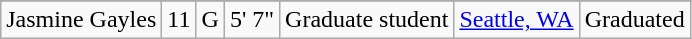<table class="wikitable sortable" style="text-align: center">
<tr align=center>
</tr>
<tr>
<td>Jasmine Gayles</td>
<td>11</td>
<td>G</td>
<td>5' 7"</td>
<td>Graduate student</td>
<td><a href='#'>Seattle, WA</a></td>
<td>Graduated</td>
</tr>
</table>
